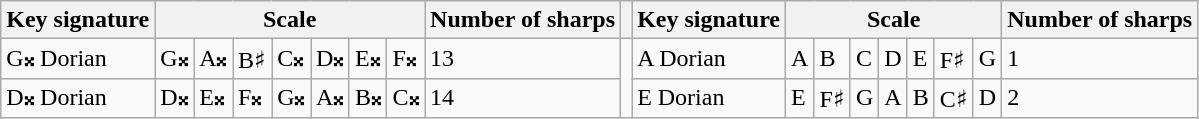<table class="wikitable">
<tr>
<th>Key signature</th>
<th colspan="7">Scale</th>
<th>Number of sharps</th>
<th></th>
<th>Key signature</th>
<th colspan="7">Scale</th>
<th>Number of sharps</th>
</tr>
<tr>
<td>G𝄪 Dorian</td>
<td>G𝄪</td>
<td>A𝄪</td>
<td>B♯</td>
<td>C𝄪</td>
<td>D𝄪</td>
<td>E𝄪</td>
<td>F𝄪</td>
<td>13</td>
<td rowspan="2"></td>
<td>A Dorian</td>
<td>A</td>
<td>B</td>
<td>C</td>
<td>D</td>
<td>E</td>
<td>F♯</td>
<td>G</td>
<td>1</td>
</tr>
<tr>
<td>D𝄪 Dorian</td>
<td>D𝄪</td>
<td>E𝄪</td>
<td>F𝄪</td>
<td>G𝄪</td>
<td>A𝄪</td>
<td>B𝄪</td>
<td>C𝄪</td>
<td>14</td>
<td>E Dorian</td>
<td>E</td>
<td>F♯</td>
<td>G</td>
<td>A</td>
<td>B</td>
<td>C♯</td>
<td>D</td>
<td>2</td>
</tr>
</table>
